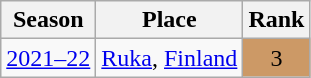<table class="wikitable sortable" style="text-align:center;">
<tr>
<th>Season</th>
<th>Place</th>
<th>Rank</th>
</tr>
<tr>
<td><a href='#'>2021–22</a></td>
<td style="text-align:left;"> <a href='#'>Ruka</a>, <a href='#'>Finland</a></td>
<td bgcolor="cc9966">3</td>
</tr>
</table>
